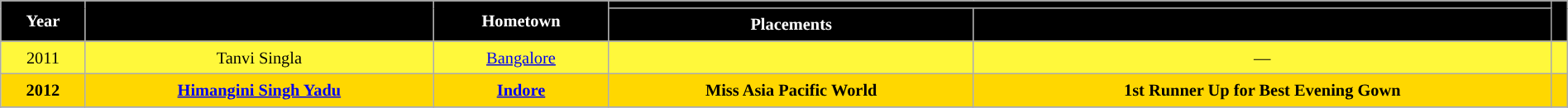<table class="wikitable" style="text-align:center; line-height:20px; font-size:85%; width:100%;">
<tr>
<th rowspan="2" style="background-color:#000000; color:#FFFFFF;">Year</th>
<th rowspan="2" style="background-color:#000000; color:#FFFFFF;"></th>
<th rowspan="2" style="background-color:#000000; color:#FFFFFF;">Hometown</th>
<th colspan="2" style="background-color:#000000; color:#FFFFFF;"></th>
<th rowspan="2" style="background-color:#000000; color:#FFFFFF;"></th>
</tr>
<tr>
<th style="background-color:#000000; color:#FFFFFF;">Placements</th>
<th style="background-color:#000000; color:#FFFFFF;"></th>
</tr>
<tr style="background-color:#FFF83B;">
<td>2011</td>
<td>Tanvi Singla</td>
<td><a href='#'>Bangalore</a></td>
<td></td>
<td>—</td>
<td></td>
</tr>
<tr style="background-color:gold; font-weight:bold">
<td>2012</td>
<td><a href='#'>Himangini Singh Yadu</a></td>
<td><a href='#'>Indore</a></td>
<td>Miss Asia Pacific World</td>
<td>1st Runner Up for Best Evening Gown</td>
<td></td>
</tr>
<tr>
</tr>
</table>
